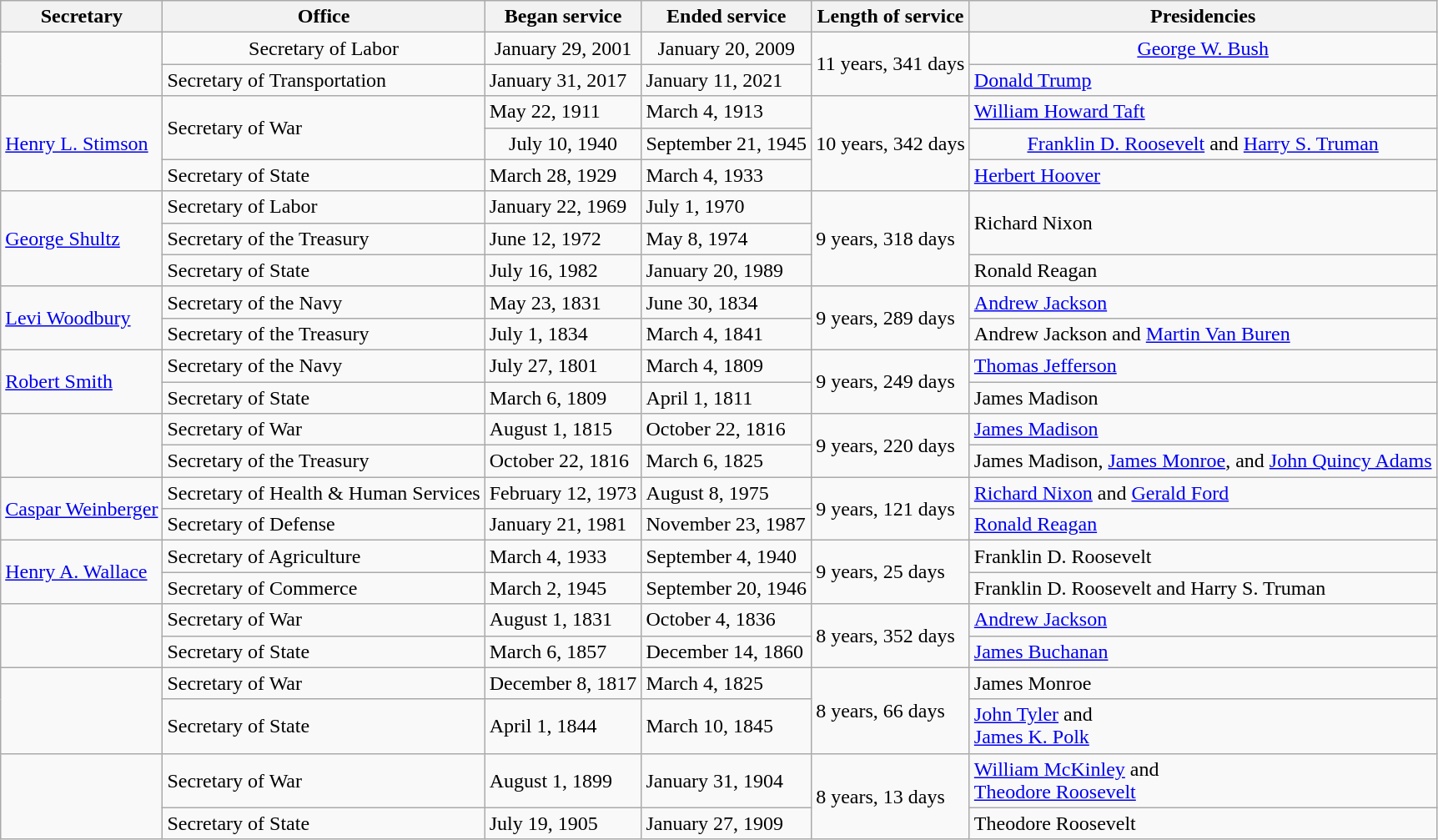<table class="sortable wikitable">
<tr>
<th>Secretary</th>
<th>Office</th>
<th>Began service</th>
<th>Ended service</th>
<th>Length of service</th>
<th>Presidencies</th>
</tr>
<tr align=center>
<td rowspan="2" align="left"></td>
<td>Secretary of Labor</td>
<td>January 29, 2001</td>
<td>January 20, 2009</td>
<td rowspan="2">11 years, 341 days</td>
<td><a href='#'>George W. Bush</a></td>
</tr>
<tr>
<td>Secretary of Transportation</td>
<td>January 31, 2017</td>
<td>January 11, 2021</td>
<td><a href='#'>Donald Trump</a></td>
</tr>
<tr>
<td rowspan="3"><a href='#'>Henry L. Stimson</a></td>
<td rowspan="2">Secretary of War</td>
<td>May 22, 1911</td>
<td>March 4, 1913</td>
<td rowspan="3">10 years, 342 days</td>
<td><a href='#'>William Howard Taft</a></td>
</tr>
<tr align="center">
<td>July 10, 1940</td>
<td>September 21, 1945</td>
<td><a href='#'>Franklin D. Roosevelt</a> and <a href='#'>Harry S. Truman</a></td>
</tr>
<tr>
<td>Secretary of State</td>
<td>March 28, 1929</td>
<td>March 4, 1933</td>
<td><a href='#'>Herbert Hoover</a></td>
</tr>
<tr>
<td rowspan="3"><a href='#'>George Shultz</a></td>
<td>Secretary of Labor</td>
<td>January 22, 1969</td>
<td>July 1, 1970</td>
<td rowspan="3">9 years, 318 days</td>
<td rowspan="2">Richard Nixon</td>
</tr>
<tr>
<td>Secretary of the Treasury</td>
<td>June 12, 1972</td>
<td>May 8, 1974</td>
</tr>
<tr>
<td>Secretary of State</td>
<td>July 16, 1982</td>
<td>January 20, 1989</td>
<td>Ronald Reagan</td>
</tr>
<tr>
<td rowspan="2"><a href='#'>Levi Woodbury</a></td>
<td>Secretary of the Navy</td>
<td>May 23, 1831</td>
<td>June 30, 1834</td>
<td rowspan="2">9 years, 289 days</td>
<td><a href='#'>Andrew Jackson</a></td>
</tr>
<tr>
<td>Secretary of the Treasury</td>
<td>July 1, 1834</td>
<td>March 4, 1841</td>
<td>Andrew Jackson and <a href='#'>Martin Van Buren</a></td>
</tr>
<tr>
<td rowspan="2"><a href='#'>Robert Smith</a></td>
<td>Secretary of the Navy</td>
<td>July 27, 1801</td>
<td>March 4, 1809</td>
<td rowspan="2">9 years, 249 days</td>
<td><a href='#'>Thomas Jefferson</a></td>
</tr>
<tr>
<td>Secretary of State</td>
<td>March 6, 1809</td>
<td>April 1, 1811</td>
<td>James Madison</td>
</tr>
<tr>
<td rowspan="2" align="left"> </td>
<td>Secretary of War</td>
<td>August 1, 1815</td>
<td>October 22, 1816</td>
<td rowspan="2">9 years, 220 days</td>
<td><a href='#'>James Madison</a></td>
</tr>
<tr>
<td>Secretary of the Treasury</td>
<td>October 22, 1816</td>
<td>March 6, 1825</td>
<td>James Madison, <a href='#'>James Monroe</a>, and <a href='#'>John Quincy Adams</a></td>
</tr>
<tr>
<td rowspan="2"><a href='#'>Caspar Weinberger</a></td>
<td>Secretary of Health & Human Services</td>
<td>February 12, 1973</td>
<td>August 8, 1975</td>
<td rowspan="2">9 years, 121 days</td>
<td><a href='#'>Richard Nixon</a> and <a href='#'>Gerald Ford</a></td>
</tr>
<tr>
<td>Secretary of Defense</td>
<td>January 21, 1981</td>
<td>November 23, 1987</td>
<td><a href='#'>Ronald Reagan</a></td>
</tr>
<tr>
<td rowspan="2"><a href='#'>Henry A. Wallace</a></td>
<td>Secretary of Agriculture</td>
<td>March 4, 1933</td>
<td>September 4, 1940</td>
<td rowspan="2">9 years, 25 days</td>
<td>Franklin D. Roosevelt</td>
</tr>
<tr>
<td>Secretary of Commerce</td>
<td>March 2, 1945</td>
<td>September 20, 1946</td>
<td>Franklin D. Roosevelt and Harry S. Truman</td>
</tr>
<tr>
<td rowspan="2" align="left"> </td>
<td>Secretary of War</td>
<td>August 1, 1831</td>
<td>October 4, 1836</td>
<td rowspan="2">8 years, 352 days</td>
<td><a href='#'>Andrew Jackson</a></td>
</tr>
<tr>
<td>Secretary of State</td>
<td>March 6, 1857</td>
<td>December 14, 1860</td>
<td><a href='#'>James Buchanan</a></td>
</tr>
<tr>
<td rowspan="2" align="left"> </td>
<td>Secretary of War</td>
<td>December 8, 1817</td>
<td>March 4, 1825</td>
<td rowspan="2">8 years, 66 days</td>
<td>James Monroe</td>
</tr>
<tr>
<td>Secretary of State</td>
<td>April 1, 1844</td>
<td>March 10, 1845</td>
<td><a href='#'>John Tyler</a> and<br><a href='#'>James K. Polk</a></td>
</tr>
<tr>
<td rowspan="2"> </td>
<td>Secretary of War</td>
<td>August 1, 1899</td>
<td>January 31, 1904</td>
<td rowspan="2">8 years, 13 days</td>
<td><a href='#'>William McKinley</a> and<br><a href='#'>Theodore Roosevelt</a></td>
</tr>
<tr>
<td>Secretary of State</td>
<td>July 19, 1905</td>
<td>January 27, 1909</td>
<td>Theodore Roosevelt</td>
</tr>
</table>
